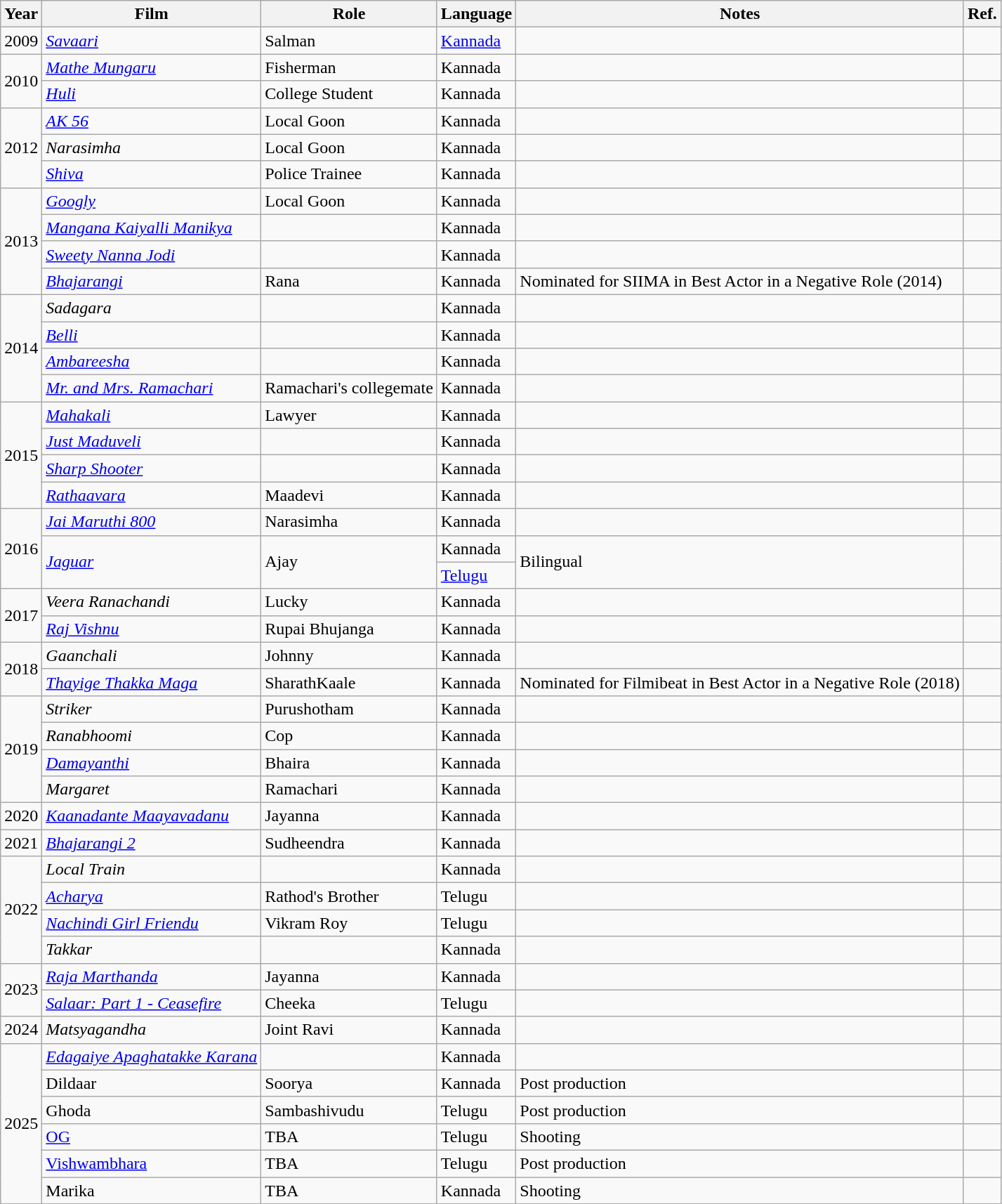<table class="wikitable">
<tr>
<th>Year</th>
<th>Film</th>
<th>Role</th>
<th>Language</th>
<th>Notes</th>
<th class="unsortable">Ref.</th>
</tr>
<tr>
<td>2009</td>
<td><em><a href='#'>Savaari</a></em></td>
<td>Salman</td>
<td><a href='#'>Kannada</a></td>
<td></td>
<td></td>
</tr>
<tr>
<td rowspan='2'>2010</td>
<td><em><a href='#'>Mathe Mungaru</a></em></td>
<td>Fisherman</td>
<td>Kannada</td>
<td></td>
<td></td>
</tr>
<tr>
<td><em><a href='#'>Huli</a></em></td>
<td>College Student</td>
<td>Kannada</td>
<td></td>
<td></td>
</tr>
<tr>
<td rowspan='3'>2012</td>
<td><em><a href='#'>AK 56</a></em></td>
<td>Local Goon</td>
<td>Kannada</td>
<td></td>
<td></td>
</tr>
<tr>
<td><em>Narasimha</em></td>
<td>Local Goon</td>
<td>Kannada</td>
<td></td>
<td></td>
</tr>
<tr>
<td><em><a href='#'>Shiva</a></em></td>
<td>Police Trainee</td>
<td>Kannada</td>
<td></td>
<td></td>
</tr>
<tr>
<td rowspan='4'>2013</td>
<td><em><a href='#'>Googly</a></em></td>
<td>Local Goon</td>
<td>Kannada</td>
<td></td>
<td></td>
</tr>
<tr>
<td><em><a href='#'>Mangana Kaiyalli Manikya</a></em></td>
<td></td>
<td>Kannada</td>
<td></td>
<td></td>
</tr>
<tr>
<td><em><a href='#'>Sweety Nanna Jodi</a></em></td>
<td></td>
<td>Kannada</td>
<td></td>
<td></td>
</tr>
<tr>
<td><em><a href='#'>Bhajarangi</a></em></td>
<td>Rana</td>
<td>Kannada</td>
<td>Nominated for SIIMA in Best Actor in a Negative Role (2014)</td>
<td></td>
</tr>
<tr>
<td rowspan='4'>2014</td>
<td><em>Sadagara</em></td>
<td></td>
<td>Kannada</td>
<td></td>
<td></td>
</tr>
<tr>
<td><em><a href='#'>Belli</a></em></td>
<td></td>
<td>Kannada</td>
<td></td>
<td></td>
</tr>
<tr>
<td><em><a href='#'>Ambareesha</a></em></td>
<td></td>
<td>Kannada</td>
<td></td>
<td></td>
</tr>
<tr>
<td><em><a href='#'>Mr. and Mrs. Ramachari</a></em></td>
<td>Ramachari's collegemate</td>
<td>Kannada</td>
<td></td>
<td></td>
</tr>
<tr>
<td rowspan='4'>2015</td>
<td><em><a href='#'>Mahakali</a></em></td>
<td>Lawyer</td>
<td>Kannada</td>
<td></td>
<td></td>
</tr>
<tr>
<td><em><a href='#'>Just Maduveli</a></em></td>
<td></td>
<td>Kannada</td>
<td></td>
<td></td>
</tr>
<tr>
<td><em><a href='#'>Sharp Shooter</a></em></td>
<td></td>
<td>Kannada</td>
<td></td>
<td></td>
</tr>
<tr>
<td><em><a href='#'>Rathaavara</a></em></td>
<td>Maadevi</td>
<td>Kannada</td>
<td></td>
<td></td>
</tr>
<tr>
<td rowspan='3'>2016</td>
<td><em><a href='#'>Jai Maruthi 800</a></em></td>
<td>Narasimha</td>
<td>Kannada</td>
<td></td>
<td></td>
</tr>
<tr>
<td rowspan="2"><em><a href='#'>Jaguar</a></em></td>
<td rowspan="2">Ajay</td>
<td>Kannada</td>
<td rowspan="2">Bilingual</td>
</tr>
<tr>
<td><a href='#'>Telugu</a></td>
</tr>
<tr>
<td rowspan='2'>2017</td>
<td><em>Veera Ranachandi</em></td>
<td>Lucky</td>
<td>Kannada</td>
<td></td>
<td></td>
</tr>
<tr>
<td><em><a href='#'>Raj Vishnu</a></em></td>
<td>Rupai Bhujanga</td>
<td>Kannada</td>
<td></td>
<td></td>
</tr>
<tr>
<td rowspan='2'>2018</td>
<td><em>Gaanchali</em></td>
<td>Johnny</td>
<td>Kannada</td>
<td></td>
<td></td>
</tr>
<tr>
<td><em><a href='#'>Thayige Thakka Maga</a></em></td>
<td>SharathKaale</td>
<td>Kannada</td>
<td>Nominated for Filmibeat in Best Actor in a Negative Role (2018)</td>
<td></td>
</tr>
<tr>
<td rowspan='4'>2019</td>
<td><em>Striker</em></td>
<td>Purushotham</td>
<td>Kannada</td>
<td></td>
<td></td>
</tr>
<tr>
<td><em>Ranabhoomi</em></td>
<td>Cop</td>
<td>Kannada</td>
<td></td>
<td></td>
</tr>
<tr>
<td><em><a href='#'>Damayanthi</a></em></td>
<td>Bhaira</td>
<td>Kannada</td>
<td></td>
<td></td>
</tr>
<tr>
<td><em>Margaret</em></td>
<td>Ramachari</td>
<td>Kannada</td>
<td></td>
<td></td>
</tr>
<tr>
<td rowspan='1'>2020</td>
<td><em><a href='#'>Kaanadante Maayavadanu</a></em></td>
<td>Jayanna</td>
<td>Kannada</td>
<td></td>
</tr>
<tr>
<td rowspan='1'>2021</td>
<td><em><a href='#'>Bhajarangi 2</a></em></td>
<td>Sudheendra</td>
<td>Kannada</td>
<td></td>
<td></td>
</tr>
<tr>
<td rowspan="4">2022</td>
<td><em>Local Train</em></td>
<td></td>
<td>Kannada</td>
<td></td>
<td></td>
</tr>
<tr>
<td><em><a href='#'>Acharya</a></em></td>
<td>Rathod's Brother</td>
<td>Telugu</td>
<td></td>
<td></td>
</tr>
<tr>
<td><em><a href='#'>Nachindi Girl Friendu</a></em></td>
<td>Vikram Roy</td>
<td>Telugu</td>
<td></td>
<td></td>
</tr>
<tr>
<td><em>Takkar</em></td>
<td></td>
<td>Kannada</td>
<td></td>
<td></td>
</tr>
<tr>
<td rowspan="2">2023</td>
<td><em><a href='#'>Raja Marthanda</a></em></td>
<td>Jayanna</td>
<td>Kannada</td>
<td></td>
<td></td>
</tr>
<tr>
<td><em><a href='#'>Salaar: Part 1 - Ceasefire</a></em></td>
<td>Cheeka</td>
<td>Telugu</td>
<td></td>
<td></td>
</tr>
<tr>
<td>2024</td>
<td><em>Matsyagandha</em></td>
<td>Joint Ravi</td>
<td>Kannada</td>
<td></td>
</tr>
<tr>
<td rowspan='6'>2025</td>
<td><em><a href='#'>Edagaiye Apaghatakke Karana</a></em></td>
<td></td>
<td>Kannada</td>
<td></td>
<td></td>
</tr>
<tr>
<td>Dildaar</td>
<td>Soorya</td>
<td>Kannada</td>
<td>Post production</td>
<td></td>
</tr>
<tr>
<td>Ghoda</td>
<td>Sambashivudu</td>
<td>Telugu</td>
<td>Post production</td>
<td></td>
</tr>
<tr>
<td><a href='#'> OG</a></td>
<td>TBA</td>
<td>Telugu</td>
<td>Shooting</td>
<td></td>
</tr>
<tr>
<td><a href='#'>Vishwambhara</a></td>
<td>TBA</td>
<td>Telugu</td>
<td>Post production</td>
<td></td>
</tr>
<tr>
<td>Marika</td>
<td>TBA</td>
<td>Kannada</td>
<td>Shooting</td>
<td></td>
</tr>
<tr>
</tr>
</table>
